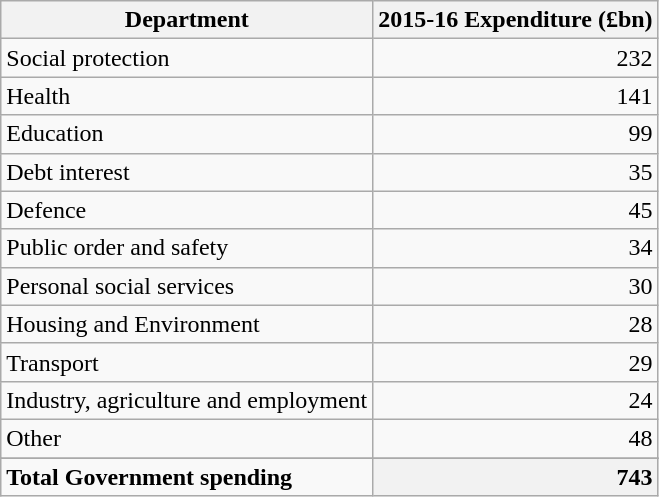<table class="wikitable sortable">
<tr>
<th>Department</th>
<th style="text-align: right">2015-16 Expenditure (£bn)</th>
</tr>
<tr>
<td>Social protection</td>
<td style="text-align: right">232</td>
</tr>
<tr>
<td>Health</td>
<td style="text-align: right">141</td>
</tr>
<tr>
<td>Education</td>
<td style="text-align: right">99</td>
</tr>
<tr>
<td>Debt interest</td>
<td style="text-align: right">35</td>
</tr>
<tr>
<td>Defence</td>
<td style="text-align: right">45</td>
</tr>
<tr>
<td>Public order and safety</td>
<td style="text-align: right">34</td>
</tr>
<tr>
<td>Personal social services</td>
<td style="text-align: right">30</td>
</tr>
<tr>
<td>Housing and Environment</td>
<td style="text-align: right">28</td>
</tr>
<tr>
<td>Transport</td>
<td style="text-align: right">29</td>
</tr>
<tr>
<td>Industry, agriculture and employment</td>
<td style="text-align: right">24</td>
</tr>
<tr>
<td>Other</td>
<td style="text-align: right">48</td>
</tr>
<tr>
</tr>
<tr class="sortbottom">
<td style="text-align: left"><strong>Total Government spending</strong></td>
<th style="text-align: right">743</th>
</tr>
</table>
